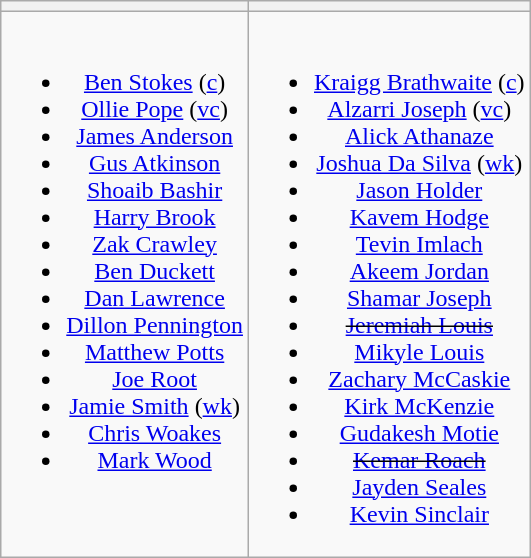<table class="wikitable" style="text-align:center">
<tr>
<th></th>
<th></th>
</tr>
<tr style="vertical-align:top">
<td><br><ul><li><a href='#'>Ben Stokes</a> (<a href='#'>c</a>)</li><li><a href='#'>Ollie Pope</a> (<a href='#'>vc</a>)</li><li><a href='#'>James Anderson</a></li><li><a href='#'>Gus Atkinson</a></li><li><a href='#'>Shoaib Bashir</a></li><li><a href='#'>Harry Brook</a></li><li><a href='#'>Zak Crawley</a></li><li><a href='#'>Ben Duckett</a></li><li><a href='#'>Dan Lawrence</a></li><li><a href='#'>Dillon Pennington</a></li><li><a href='#'>Matthew Potts</a></li><li><a href='#'>Joe Root</a></li><li><a href='#'>Jamie Smith</a> (<a href='#'>wk</a>)</li><li><a href='#'>Chris Woakes</a></li><li><a href='#'>Mark Wood</a></li></ul></td>
<td><br><ul><li><a href='#'>Kraigg Brathwaite</a> (<a href='#'>c</a>)</li><li><a href='#'>Alzarri Joseph</a> (<a href='#'>vc</a>)</li><li><a href='#'>Alick Athanaze</a></li><li><a href='#'>Joshua Da Silva</a> (<a href='#'>wk</a>)</li><li><a href='#'>Jason Holder</a></li><li><a href='#'>Kavem Hodge</a></li><li><a href='#'>Tevin Imlach</a></li><li><a href='#'>Akeem Jordan</a></li><li><a href='#'>Shamar Joseph</a></li><li><s><a href='#'>Jeremiah Louis</a></s></li><li><a href='#'>Mikyle Louis</a></li><li><a href='#'>Zachary McCaskie</a></li><li><a href='#'>Kirk McKenzie</a></li><li><a href='#'>Gudakesh Motie</a></li><li><s><a href='#'>Kemar Roach</a></s></li><li><a href='#'>Jayden Seales</a></li><li><a href='#'>Kevin Sinclair</a></li></ul></td>
</tr>
</table>
